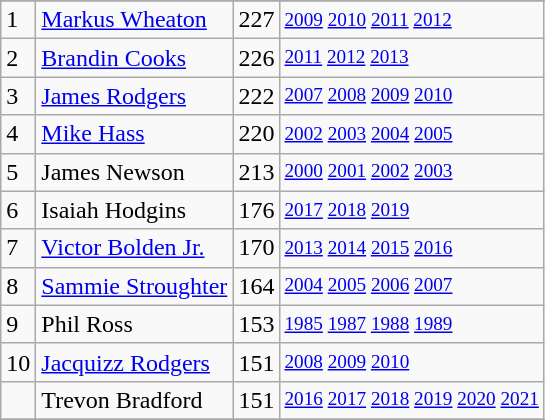<table class="wikitable">
<tr>
</tr>
<tr>
<td>1</td>
<td><a href='#'>Markus Wheaton</a></td>
<td>227</td>
<td style="font-size:80%;"><a href='#'>2009</a> <a href='#'>2010</a> <a href='#'>2011</a> <a href='#'>2012</a></td>
</tr>
<tr>
<td>2</td>
<td><a href='#'>Brandin Cooks</a></td>
<td>226</td>
<td style="font-size:80%;"><a href='#'>2011</a> <a href='#'>2012</a> <a href='#'>2013</a></td>
</tr>
<tr>
<td>3</td>
<td><a href='#'>James Rodgers</a></td>
<td>222</td>
<td style="font-size:80%;"><a href='#'>2007</a> <a href='#'>2008</a> <a href='#'>2009</a> <a href='#'>2010</a></td>
</tr>
<tr>
<td>4</td>
<td><a href='#'>Mike Hass</a></td>
<td>220</td>
<td style="font-size:80%;"><a href='#'>2002</a> <a href='#'>2003</a> <a href='#'>2004</a> <a href='#'>2005</a></td>
</tr>
<tr>
<td>5</td>
<td>James Newson</td>
<td>213</td>
<td style="font-size:80%;"><a href='#'>2000</a> <a href='#'>2001</a> <a href='#'>2002</a> <a href='#'>2003</a></td>
</tr>
<tr>
<td>6</td>
<td>Isaiah Hodgins</td>
<td>176</td>
<td style="font-size:80%;"><a href='#'>2017</a> <a href='#'>2018</a> <a href='#'>2019</a></td>
</tr>
<tr>
<td>7</td>
<td><a href='#'>Victor Bolden Jr.</a></td>
<td>170</td>
<td style="font-size:80%;"><a href='#'>2013</a> <a href='#'>2014</a> <a href='#'>2015</a> <a href='#'>2016</a></td>
</tr>
<tr>
<td>8</td>
<td><a href='#'>Sammie Stroughter</a></td>
<td>164</td>
<td style="font-size:80%;"><a href='#'>2004</a> <a href='#'>2005</a> <a href='#'>2006</a> <a href='#'>2007</a></td>
</tr>
<tr>
<td>9</td>
<td>Phil Ross</td>
<td>153</td>
<td style="font-size:80%;"><a href='#'>1985</a> <a href='#'>1987</a> <a href='#'>1988</a> <a href='#'>1989</a></td>
</tr>
<tr>
<td>10</td>
<td><a href='#'>Jacquizz Rodgers</a></td>
<td>151</td>
<td style="font-size:80%;"><a href='#'>2008</a> <a href='#'>2009</a> <a href='#'>2010</a></td>
</tr>
<tr>
<td></td>
<td>Trevon Bradford</td>
<td>151</td>
<td style="font-size:80%;"><a href='#'>2016</a> <a href='#'>2017</a> <a href='#'>2018</a> <a href='#'>2019</a> <a href='#'>2020</a> <a href='#'>2021</a></td>
</tr>
<tr>
</tr>
</table>
